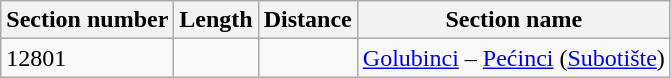<table class="wikitable">
<tr>
<th>Section number</th>
<th>Length</th>
<th>Distance</th>
<th>Section name</th>
</tr>
<tr>
<td>12801</td>
<td></td>
<td></td>
<td><a href='#'>Golubinci</a> – <a href='#'>Pećinci</a> (<a href='#'>Subotište</a>)</td>
</tr>
</table>
